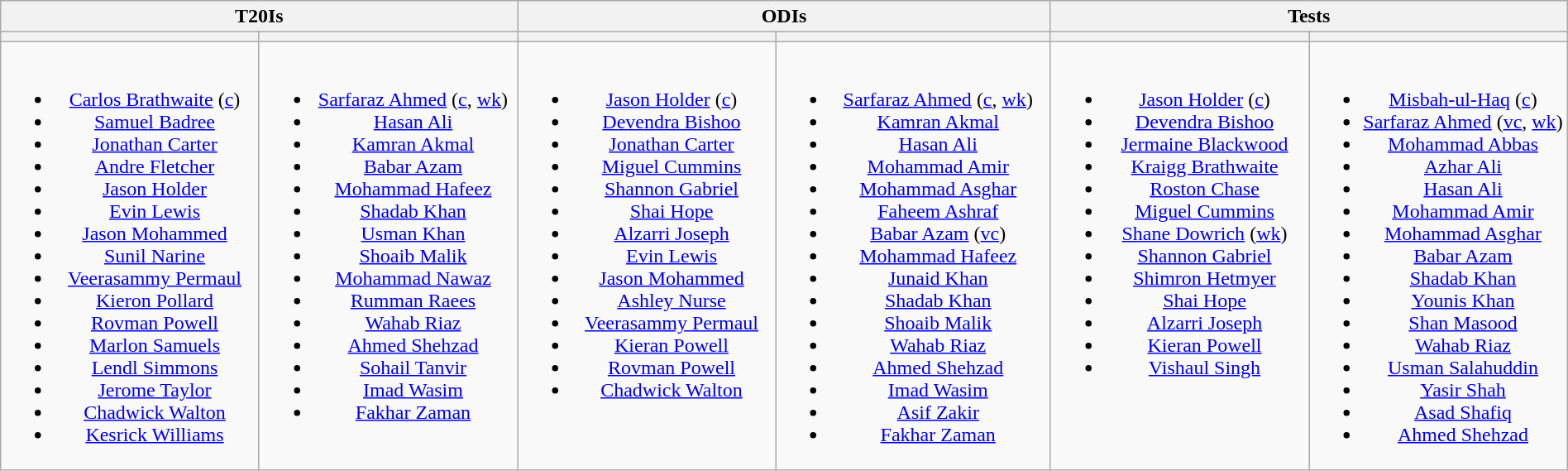<table class="wikitable" style="text-align:center; margin:auto">
<tr>
<th colspan=2>T20Is</th>
<th colspan=2>ODIs</th>
<th colspan=2>Tests</th>
</tr>
<tr>
<th style="width:16%"></th>
<th style="width:16%"></th>
<th style="width:16%"></th>
<th style="width:17%"></th>
<th style="width:16%"></th>
<th style="width:16%"></th>
</tr>
<tr style="vertical-align:top">
<td><br><ul><li><a href='#'>Carlos Brathwaite</a> (<a href='#'>c</a>)</li><li><a href='#'>Samuel Badree</a></li><li><a href='#'>Jonathan Carter</a></li><li><a href='#'>Andre Fletcher</a></li><li><a href='#'>Jason Holder</a></li><li><a href='#'>Evin Lewis</a></li><li><a href='#'>Jason Mohammed</a></li><li><a href='#'>Sunil Narine</a></li><li><a href='#'>Veerasammy Permaul</a></li><li><a href='#'>Kieron Pollard</a></li><li><a href='#'>Rovman Powell</a></li><li><a href='#'>Marlon Samuels</a></li><li><a href='#'>Lendl Simmons</a></li><li><a href='#'>Jerome Taylor</a></li><li><a href='#'>Chadwick Walton</a></li><li><a href='#'>Kesrick Williams</a></li></ul></td>
<td><br><ul><li><a href='#'>Sarfaraz Ahmed</a> (<a href='#'>c</a>, <a href='#'>wk</a>)</li><li><a href='#'>Hasan Ali</a></li><li><a href='#'>Kamran Akmal</a></li><li><a href='#'>Babar Azam</a></li><li><a href='#'>Mohammad Hafeez</a></li><li><a href='#'>Shadab Khan</a></li><li><a href='#'>Usman Khan</a></li><li><a href='#'>Shoaib Malik</a></li><li><a href='#'>Mohammad Nawaz</a></li><li><a href='#'>Rumman Raees</a></li><li><a href='#'>Wahab Riaz</a></li><li><a href='#'>Ahmed Shehzad</a></li><li><a href='#'>Sohail Tanvir</a></li><li><a href='#'>Imad Wasim</a></li><li><a href='#'>Fakhar Zaman</a></li></ul></td>
<td><br><ul><li><a href='#'>Jason Holder</a> (<a href='#'>c</a>)</li><li><a href='#'>Devendra Bishoo</a></li><li><a href='#'>Jonathan Carter</a></li><li><a href='#'>Miguel Cummins</a></li><li><a href='#'>Shannon Gabriel</a></li><li><a href='#'>Shai Hope</a></li><li><a href='#'>Alzarri Joseph</a></li><li><a href='#'>Evin Lewis</a></li><li><a href='#'>Jason Mohammed</a></li><li><a href='#'>Ashley Nurse</a></li><li><a href='#'>Veerasammy Permaul</a></li><li><a href='#'>Kieran Powell</a></li><li><a href='#'>Rovman Powell</a></li><li><a href='#'>Chadwick Walton</a></li></ul></td>
<td><br><ul><li><a href='#'>Sarfaraz Ahmed</a> (<a href='#'>c</a>, <a href='#'>wk</a>)</li><li><a href='#'>Kamran Akmal</a></li><li><a href='#'>Hasan Ali</a></li><li><a href='#'>Mohammad Amir</a></li><li><a href='#'>Mohammad Asghar</a></li><li><a href='#'>Faheem Ashraf</a></li><li><a href='#'>Babar Azam</a> (<a href='#'>vc</a>)</li><li><a href='#'>Mohammad Hafeez</a></li><li><a href='#'>Junaid Khan</a></li><li><a href='#'>Shadab Khan</a></li><li><a href='#'>Shoaib Malik</a></li><li><a href='#'>Wahab Riaz</a></li><li><a href='#'>Ahmed Shehzad</a></li><li><a href='#'>Imad Wasim</a></li><li><a href='#'>Asif Zakir</a></li><li><a href='#'>Fakhar Zaman</a></li></ul></td>
<td><br><ul><li><a href='#'>Jason Holder</a> (<a href='#'>c</a>)</li><li><a href='#'>Devendra Bishoo</a></li><li><a href='#'>Jermaine Blackwood</a></li><li><a href='#'>Kraigg Brathwaite</a></li><li><a href='#'>Roston Chase</a></li><li><a href='#'>Miguel Cummins</a></li><li><a href='#'>Shane Dowrich</a> (<a href='#'>wk</a>)</li><li><a href='#'>Shannon Gabriel</a></li><li><a href='#'>Shimron Hetmyer</a></li><li><a href='#'>Shai Hope</a></li><li><a href='#'>Alzarri Joseph</a></li><li><a href='#'>Kieran Powell</a></li><li><a href='#'>Vishaul Singh</a></li></ul></td>
<td><br><ul><li><a href='#'>Misbah-ul-Haq</a> (<a href='#'>c</a>)</li><li><a href='#'>Sarfaraz Ahmed</a> (<a href='#'>vc</a>, <a href='#'>wk</a>)</li><li><a href='#'>Mohammad Abbas</a></li><li><a href='#'>Azhar Ali</a></li><li><a href='#'>Hasan Ali</a></li><li><a href='#'>Mohammad Amir</a></li><li><a href='#'>Mohammad Asghar</a></li><li><a href='#'>Babar Azam</a></li><li><a href='#'>Shadab Khan</a></li><li><a href='#'>Younis Khan</a></li><li><a href='#'>Shan Masood</a></li><li><a href='#'>Wahab Riaz</a></li><li><a href='#'>Usman Salahuddin</a></li><li><a href='#'>Yasir Shah</a></li><li><a href='#'>Asad Shafiq</a></li><li><a href='#'>Ahmed Shehzad</a></li></ul></td>
</tr>
</table>
